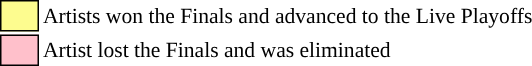<table class="toccolours" style="font-size: 90%; white-space: nowrap;”">
<tr>
<td style="background:#fdfc8f; border:1px solid black;">      </td>
<td>Artists won the Finals and advanced to the Live Playoffs</td>
</tr>
<tr>
<td style="background:pink; border:1px solid black;">      </td>
<td>Artist lost the Finals and was eliminated</td>
</tr>
<tr>
</tr>
</table>
